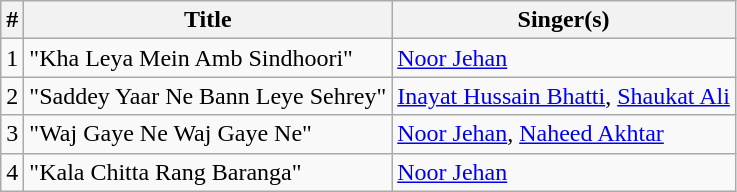<table class="wikitable">
<tr>
<th>#</th>
<th>Title</th>
<th>Singer(s)</th>
</tr>
<tr>
<td>1</td>
<td>"Kha Leya Mein Amb Sindhoori"</td>
<td><a href='#'>Noor Jehan</a></td>
</tr>
<tr>
<td>2</td>
<td>"Saddey Yaar Ne Bann Leye Sehrey"</td>
<td><a href='#'>Inayat Hussain Bhatti</a>, <a href='#'>Shaukat Ali</a></td>
</tr>
<tr>
<td>3</td>
<td>"Waj Gaye Ne Waj Gaye Ne"</td>
<td><a href='#'>Noor Jehan</a>, <a href='#'>Naheed Akhtar</a></td>
</tr>
<tr>
<td>4</td>
<td>"Kala Chitta Rang Baranga"</td>
<td><a href='#'>Noor Jehan</a></td>
</tr>
</table>
